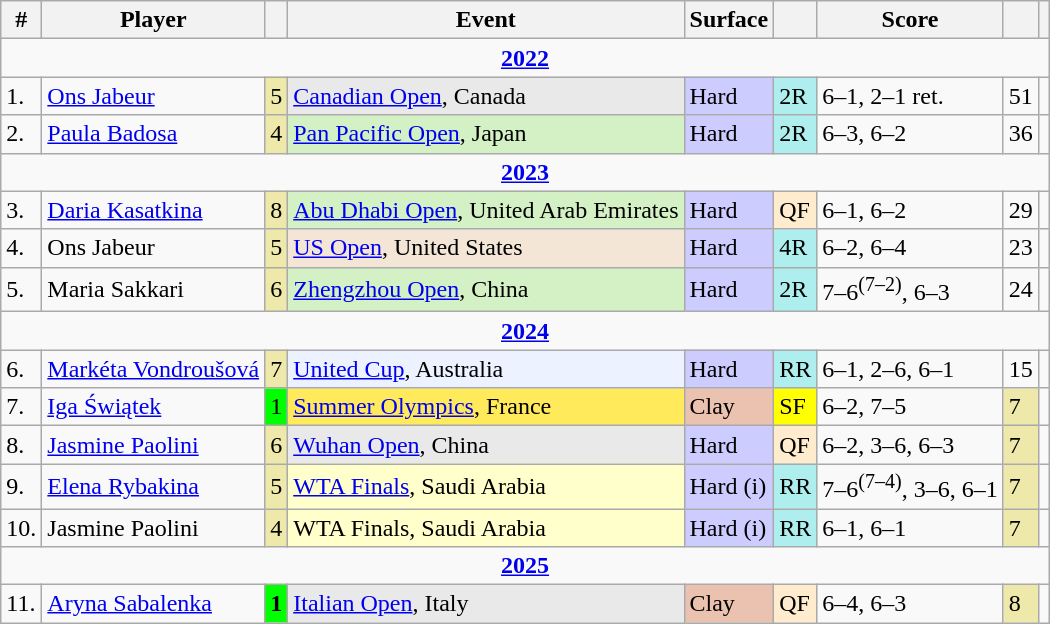<table class="wikitable mw-datatable plainrowheaders sortable sort-under-center sticky-table-row1 sticky-table-col2">
<tr>
<th scope="col">#</th>
<th scope="col">Player</th>
<th scope="col"></th>
<th scope="col">Event</th>
<th scope="col">Surface</th>
<th scope="col" class=unsortable></th>
<th scope="col" class=unsortable>Score</th>
<th scope="col" class=unsortable></th>
<th scope="col" class=unsortable></th>
</tr>
<tr>
<td colspan="9" style="text-align:center"><strong><a href='#'>2022</a></strong></td>
</tr>
<tr>
<td>1.</td>
<td> <a href='#'>Ons Jabeur</a></td>
<td bgcolor="eee8aa">5</td>
<td style="background:#e9e9e9;"><a href='#'>Canadian Open</a>, Canada</td>
<td bgcolor="#ccf">Hard</td>
<td bgcolor="afeeee">2R</td>
<td>6–1, 2–1 ret.</td>
<td>51</td>
<td></td>
</tr>
<tr>
<td>2.</td>
<td> <a href='#'>Paula Badosa</a></td>
<td bgcolor="eee8AA">4</td>
<td bgcolor="d4f1c5"><a href='#'>Pan Pacific Open</a>, Japan</td>
<td bgcolor="ccccff">Hard</td>
<td bgcolor="afeeee">2R</td>
<td>6–3, 6–2</td>
<td>36</td>
<td></td>
</tr>
<tr>
<td colspan="9" style="text-align:center"><strong><a href='#'>2023</a></strong></td>
</tr>
<tr>
<td>3.</td>
<td> <a href='#'>Daria Kasatkina</a></td>
<td bgcolor="eee8AA">8</td>
<td bgcolor="d4f1c5"><a href='#'>Abu Dhabi Open</a>, United Arab Emirates</td>
<td bgcolor="ccccff">Hard</td>
<td bgcolor="ffebcd">QF</td>
<td>6–1, 6–2</td>
<td>29</td>
<td></td>
</tr>
<tr>
<td>4.</td>
<td> Ons Jabeur</td>
<td bgcolor=eee8AA>5</td>
<td bgcolor=f3e6d7><a href='#'>US Open</a>, United States</td>
<td bgcolor=ccccff>Hard</td>
<td bgcolor=afeeee>4R</td>
<td>6–2, 6–4</td>
<td>23</td>
<td></td>
</tr>
<tr>
<td>5.</td>
<td> Maria Sakkari</td>
<td bgcolor=eee8aa>6</td>
<td bgcolor=d4f1c5><a href='#'>Zhengzhou Open</a>, China</td>
<td bgcolor=ccccff>Hard</td>
<td bgcolor=afeeee>2R</td>
<td>7–6<sup>(7–2)</sup>, 6–3</td>
<td>24</td>
<td></td>
</tr>
<tr>
<td colspan="9" style="text-align:center"><strong><a href='#'>2024</a></strong></td>
</tr>
<tr>
<td>6.</td>
<td> <a href='#'>Markéta Vondroušová</a></td>
<td bgcolor=eee8aa>7</td>
<td bgcolor=ecf2ff><a href='#'>United Cup</a>, Australia</td>
<td bgcolor=#ccf>Hard</td>
<td bgcolor=afeeee>RR</td>
<td>6–1, 2–6, 6–1</td>
<td>15</td>
<td></td>
</tr>
<tr>
<td>7.</td>
<td> <a href='#'>Iga Świątek</a></td>
<td bgcolor=lime>1</td>
<td bgcolor=FFEA5C><a href='#'>Summer Olympics</a>, France</td>
<td bgcolor=EBC2AF>Clay</td>
<td bgcolor=yellow>SF</td>
<td>6–2, 7–5</td>
<td bgcolor=eee8aa>7</td>
<td></td>
</tr>
<tr>
<td>8.</td>
<td> <a href='#'>Jasmine Paolini</a></td>
<td bgcolor=eee8aa>6</td>
<td bgcolor=e9e9e9><a href='#'>Wuhan Open</a>, China</td>
<td bgcolor=ccccff>Hard</td>
<td bgcolor=ffebcd>QF</td>
<td>6–2, 3–6, 6–3</td>
<td bgcolor=eee8aa>7</td>
<td></td>
</tr>
<tr>
<td>9.</td>
<td> <a href='#'>Elena Rybakina</a></td>
<td bgcolor=eee8aa>5</td>
<td bgcolor=ffffcc><a href='#'>WTA Finals</a>, Saudi Arabia</td>
<td bgcolor=ccccff>Hard (i)</td>
<td bgcolor=afeeee>RR</td>
<td>7–6<sup>(7–4)</sup>, 3–6, 6–1</td>
<td bgcolor=eee8aa>7</td>
<td></td>
</tr>
<tr>
<td>10.</td>
<td> Jasmine Paolini</td>
<td bgcolor=eee8aa>4</td>
<td bgcolor=ffffcc>WTA Finals, Saudi Arabia</td>
<td bgcolor=ccccff>Hard (i)</td>
<td bgcolor=afeeee>RR</td>
<td>6–1, 6–1</td>
<td bgcolor=eee8aa>7</td>
<td></td>
</tr>
<tr>
<td colspan="9" style="text-align:center"><strong><a href='#'>2025</a></strong></td>
</tr>
<tr>
<td>11.</td>
<td> <a href='#'>Aryna Sabalenka</a></td>
<td bgcolor=lime><strong>1</strong></td>
<td bgcolor=e9e9e9><a href='#'>Italian Open</a>, Italy</td>
<td bgcolor=ebc2af>Clay</td>
<td bgcolor=ffebcd>QF</td>
<td>6–4, 6–3</td>
<td bgcolor=eee8aa>8</td>
<td></td>
</tr>
</table>
